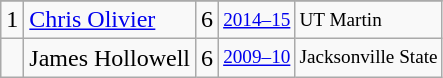<table class="wikitable">
<tr>
</tr>
<tr>
<td>1</td>
<td><a href='#'>Chris Olivier</a></td>
<td>6</td>
<td style="font-size:80%;"><a href='#'>2014–15</a></td>
<td style="font-size:80%;">UT Martin</td>
</tr>
<tr>
<td></td>
<td>James Hollowell</td>
<td>6</td>
<td style="font-size:80%;"><a href='#'>2009–10</a></td>
<td style="font-size:80%;">Jacksonville State</td>
</tr>
</table>
